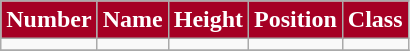<table class="wikitable" style="text-align:center">
<tr>
<th style="background:#A50024;color:white;">Number</th>
<th style="background:#A50024;color:white;">Name</th>
<th style="background:#A50024;color:white;">Height</th>
<th style="background:#A50024;color:white;">Position</th>
<th style="background:#A50024;color:white;">Class</th>
</tr>
<tr>
<td></td>
<td></td>
<td></td>
<td></td>
<td></td>
</tr>
<tr>
</tr>
</table>
